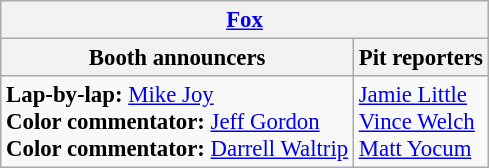<table class="wikitable" style="font-size: 95%;">
<tr>
<th colspan="2"><a href='#'>Fox</a></th>
</tr>
<tr>
<th>Booth announcers</th>
<th>Pit reporters</th>
</tr>
<tr>
<td><strong>Lap-by-lap:</strong> <a href='#'>Mike Joy</a><br><strong>Color commentator:</strong> <a href='#'>Jeff Gordon</a><br><strong>Color commentator:</strong> <a href='#'>Darrell Waltrip</a></td>
<td><a href='#'>Jamie Little</a><br><a href='#'>Vince Welch</a><br><a href='#'>Matt Yocum</a></td>
</tr>
</table>
